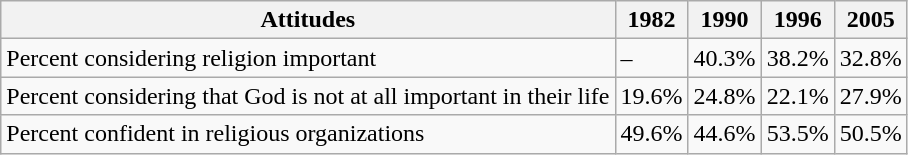<table class="wikitable">
<tr>
<th>Attitudes</th>
<th>1982</th>
<th>1990</th>
<th>1996</th>
<th>2005</th>
</tr>
<tr>
<td>Percent considering religion important</td>
<td>–</td>
<td>40.3%</td>
<td>38.2%</td>
<td>32.8%</td>
</tr>
<tr>
<td>Percent considering that God is not at all important in their life</td>
<td>19.6%</td>
<td>24.8%</td>
<td>22.1%</td>
<td>27.9%</td>
</tr>
<tr>
<td>Percent confident in religious organizations</td>
<td>49.6%</td>
<td>44.6%</td>
<td>53.5%</td>
<td>50.5%</td>
</tr>
</table>
